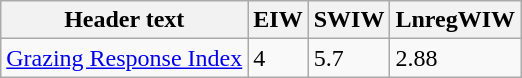<table class="wikitable">
<tr>
<th>Header text</th>
<th>EIW</th>
<th>SWIW</th>
<th>LnregWIW</th>
</tr>
<tr>
<td><a href='#'>Grazing Response Index</a></td>
<td>4</td>
<td>5.7</td>
<td>2.88</td>
</tr>
</table>
